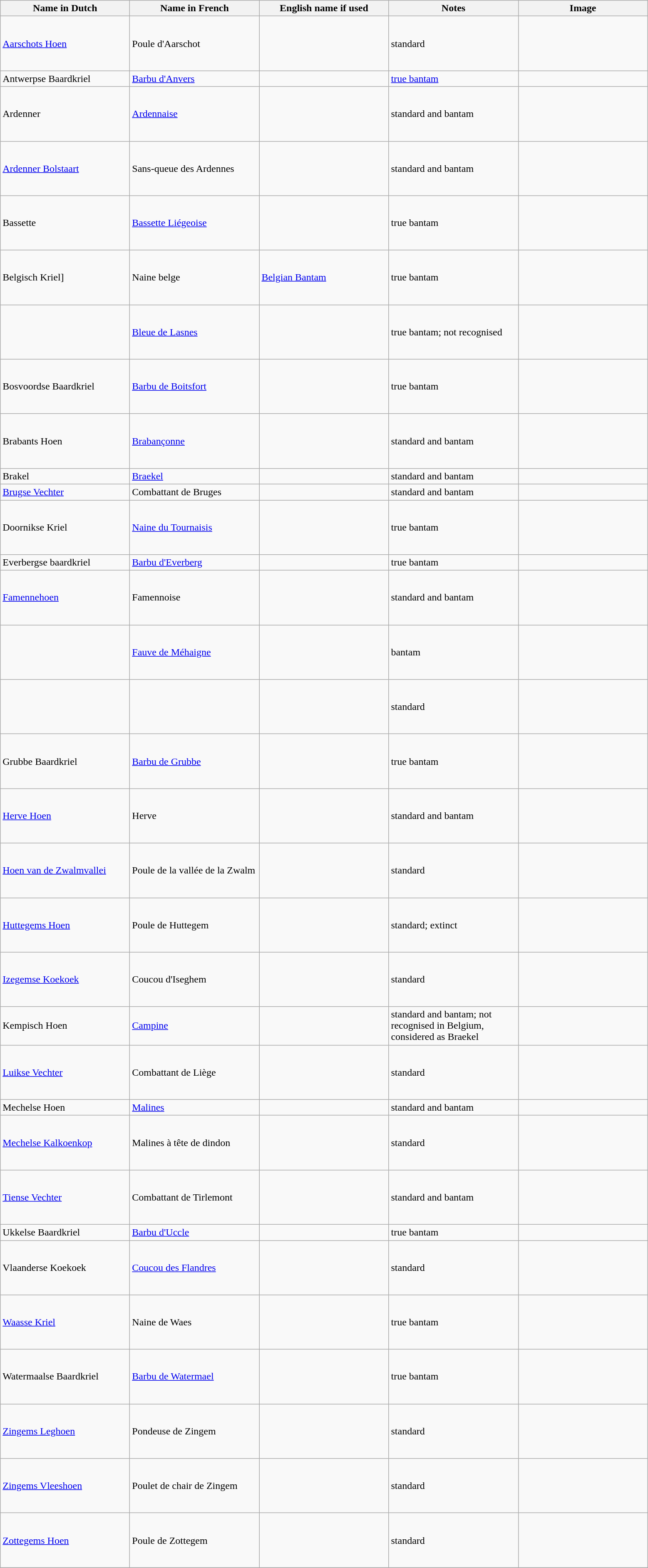<table class="wikitable sortable">
<tr>
<th>Name in Dutch</th>
<th>Name in French</th>
<th>English name if used</th>
<th>Notes</th>
<th>Image</th>
</tr>
<tr>
<td style="width: 200px"><a href='#'>Aarschots Hoen</a></td>
<td style="width: 200px">Poule d'Aarschot</td>
<td style="width: 200px"></td>
<td style="width: 200px">standard</td>
<td style="width: 200px; height: 80px;"></td>
</tr>
<tr>
<td>Antwerpse Baardkriel</td>
<td><a href='#'>Barbu d'Anvers</a></td>
<td></td>
<td><a href='#'>true bantam</a></td>
<td></td>
</tr>
<tr>
<td>Ardenner</td>
<td><a href='#'>Ardennaise</a></td>
<td></td>
<td>standard and bantam</td>
<td style="height: 80px;"></td>
</tr>
<tr>
<td><a href='#'>Ardenner Bolstaart</a></td>
<td>Sans-queue des Ardennes</td>
<td></td>
<td>standard and bantam</td>
<td style="height: 80px;"></td>
</tr>
<tr>
<td>Bassette</td>
<td><a href='#'>Bassette Liégeoise</a></td>
<td></td>
<td>true bantam</td>
<td style="height: 80px;"></td>
</tr>
<tr>
<td>Belgisch Kriel]</td>
<td>Naine belge</td>
<td><a href='#'>Belgian Bantam</a></td>
<td>true bantam</td>
<td style="height: 80px;"></td>
</tr>
<tr>
<td></td>
<td><a href='#'>Bleue de Lasnes</a></td>
<td></td>
<td>true bantam; not recognised</td>
<td style="height: 80px;"></td>
</tr>
<tr>
<td>Bosvoordse Baardkriel</td>
<td><a href='#'>Barbu de Boitsfort</a></td>
<td></td>
<td>true bantam</td>
<td style="height: 80px;"></td>
</tr>
<tr>
<td>Brabants Hoen</td>
<td><a href='#'>Brabançonne</a></td>
<td></td>
<td>standard and bantam</td>
<td style="height: 80px;"></td>
</tr>
<tr>
<td>Brakel</td>
<td><a href='#'>Braekel</a></td>
<td></td>
<td>standard and bantam</td>
<td></td>
</tr>
<tr>
<td><a href='#'>Brugse Vechter</a></td>
<td>Combattant de Bruges</td>
<td></td>
<td>standard and bantam</td>
<td></td>
</tr>
<tr>
<td>Doornikse Kriel</td>
<td><a href='#'>Naine du Tournaisis</a></td>
<td></td>
<td>true bantam</td>
<td style="height: 80px;"></td>
</tr>
<tr>
<td>Everbergse baardkriel</td>
<td><a href='#'>Barbu d'Everberg</a></td>
<td></td>
<td>true bantam</td>
<td></td>
</tr>
<tr>
<td><a href='#'>Famennehoen</a></td>
<td>Famennoise</td>
<td></td>
<td>standard and bantam</td>
<td style="height: 80px;"></td>
</tr>
<tr>
<td></td>
<td><a href='#'>Fauve de Méhaigne</a></td>
<td></td>
<td>bantam</td>
<td style="height: 80px;"></td>
</tr>
<tr>
<td></td>
<td></td>
<td></td>
<td>standard</td>
<td style="height: 80px;"></td>
</tr>
<tr>
<td>Grubbe Baardkriel</td>
<td><a href='#'>Barbu de Grubbe</a></td>
<td></td>
<td>true bantam</td>
<td style="height: 80px;"></td>
</tr>
<tr>
<td><a href='#'>Herve Hoen</a></td>
<td>Herve</td>
<td></td>
<td>standard and bantam</td>
<td style="height: 80px;"></td>
</tr>
<tr>
<td><a href='#'>Hoen van de Zwalmvallei</a></td>
<td>Poule de la vallée de la Zwalm</td>
<td></td>
<td>standard</td>
<td style="height: 80px;"></td>
</tr>
<tr>
<td><a href='#'>Huttegems Hoen</a></td>
<td>Poule de Huttegem</td>
<td></td>
<td>standard; extinct</td>
<td style="height: 80px;"></td>
</tr>
<tr>
<td><a href='#'>Izegemse Koekoek</a></td>
<td>Coucou d'Iseghem</td>
<td></td>
<td>standard</td>
<td style="height: 80px;"></td>
</tr>
<tr>
<td>Kempisch Hoen</td>
<td><a href='#'>Campine</a></td>
<td></td>
<td>standard and bantam; not recognised in Belgium, considered as Braekel</td>
<td></td>
</tr>
<tr>
<td><a href='#'>Luikse Vechter</a></td>
<td>Combattant de Liège</td>
<td></td>
<td>standard</td>
<td style="height: 80px;"></td>
</tr>
<tr>
<td>Mechelse Hoen</td>
<td><a href='#'>Malines</a></td>
<td></td>
<td>standard and bantam</td>
<td></td>
</tr>
<tr>
<td><a href='#'>Mechelse Kalkoenkop</a></td>
<td>Malines à tête de dindon</td>
<td></td>
<td>standard</td>
<td style="height: 80px;"></td>
</tr>
<tr>
<td><a href='#'>Tiense Vechter</a></td>
<td>Combattant de Tirlemont</td>
<td></td>
<td>standard and bantam</td>
<td style="height: 80px;"></td>
</tr>
<tr>
<td>Ukkelse Baardkriel</td>
<td><a href='#'>Barbu d'Uccle</a></td>
<td></td>
<td>true bantam</td>
<td></td>
</tr>
<tr>
<td>Vlaanderse Koekoek</td>
<td><a href='#'>Coucou des Flandres</a></td>
<td></td>
<td>standard</td>
<td style="height: 80px;"></td>
</tr>
<tr>
<td><a href='#'>Waasse Kriel</a></td>
<td>Naine de Waes</td>
<td></td>
<td>true bantam</td>
<td style="height: 80px;"></td>
</tr>
<tr>
<td>Watermaalse Baardkriel</td>
<td><a href='#'>Barbu de Watermael</a></td>
<td></td>
<td>true bantam</td>
<td style="height: 80px;"></td>
</tr>
<tr>
<td><a href='#'>Zingems Leghoen</a></td>
<td>Pondeuse de Zingem</td>
<td></td>
<td>standard</td>
<td style="height: 80px;"></td>
</tr>
<tr>
<td><a href='#'>Zingems Vleeshoen</a></td>
<td>Poulet de chair de Zingem</td>
<td></td>
<td>standard</td>
<td style="height: 80px;"></td>
</tr>
<tr>
<td><a href='#'>Zottegems Hoen</a></td>
<td>Poule de Zottegem</td>
<td></td>
<td>standard</td>
<td style="height: 80px;"></td>
</tr>
<tr>
</tr>
</table>
